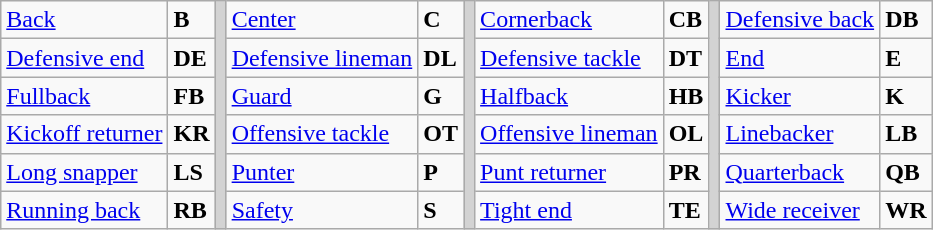<table class="wikitable">
<tr>
<td><a href='#'>Back</a></td>
<td><strong>B</strong></td>
<td rowSpan="6" style="background-color:lightgrey;"></td>
<td><a href='#'>Center</a></td>
<td><strong>C</strong></td>
<td rowSpan="6" style="background-color:lightgrey;"></td>
<td><a href='#'>Cornerback</a></td>
<td><strong>CB</strong></td>
<td rowSpan="6" style="background-color:lightgrey;"></td>
<td><a href='#'>Defensive back</a></td>
<td><strong>DB</strong></td>
</tr>
<tr>
<td><a href='#'>Defensive end</a></td>
<td><strong>DE</strong></td>
<td><a href='#'>Defensive lineman</a></td>
<td><strong>DL</strong></td>
<td><a href='#'>Defensive tackle</a></td>
<td><strong>DT</strong></td>
<td><a href='#'>End</a></td>
<td><strong>E</strong></td>
</tr>
<tr>
<td><a href='#'>Fullback</a></td>
<td><strong>FB</strong></td>
<td><a href='#'>Guard</a></td>
<td><strong>G</strong></td>
<td><a href='#'>Halfback</a></td>
<td><strong>HB</strong></td>
<td><a href='#'>Kicker</a></td>
<td><strong>K</strong></td>
</tr>
<tr>
<td><a href='#'>Kickoff returner</a></td>
<td><strong>KR</strong></td>
<td><a href='#'>Offensive tackle</a></td>
<td><strong>OT</strong></td>
<td><a href='#'>Offensive lineman</a></td>
<td><strong>OL</strong></td>
<td><a href='#'>Linebacker</a></td>
<td><strong>LB</strong></td>
</tr>
<tr>
<td><a href='#'>Long snapper</a></td>
<td><strong>LS</strong></td>
<td><a href='#'>Punter</a></td>
<td><strong>P</strong></td>
<td><a href='#'>Punt returner</a></td>
<td><strong>PR</strong></td>
<td><a href='#'>Quarterback</a></td>
<td><strong>QB</strong></td>
</tr>
<tr>
<td><a href='#'>Running back</a></td>
<td><strong>RB</strong></td>
<td><a href='#'>Safety</a></td>
<td><strong>S</strong></td>
<td><a href='#'>Tight end</a></td>
<td><strong>TE</strong></td>
<td><a href='#'>Wide receiver</a></td>
<td><strong>WR</strong></td>
</tr>
</table>
